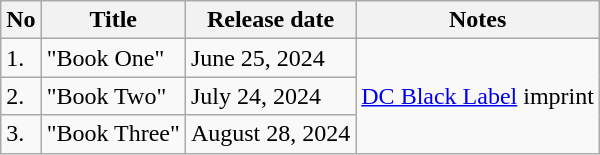<table class="wikitable">
<tr>
<th>No</th>
<th>Title</th>
<th>Release date</th>
<th>Notes</th>
</tr>
<tr>
<td>1.</td>
<td>"Book One"</td>
<td>June 25, 2024</td>
<td rowspan="3"><a href='#'>DC Black Label</a> imprint</td>
</tr>
<tr>
<td>2.</td>
<td>"Book Two"</td>
<td>July 24, 2024</td>
</tr>
<tr>
<td>3.</td>
<td>"Book Three"</td>
<td>August 28, 2024</td>
</tr>
</table>
